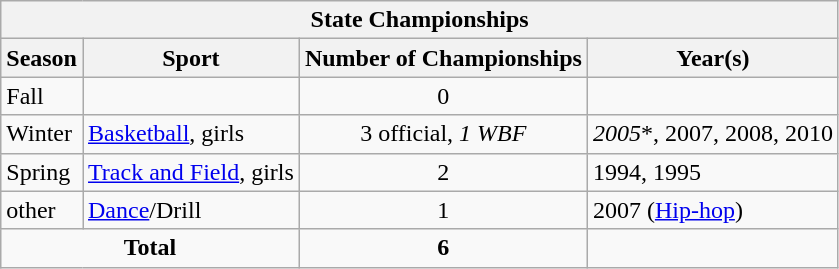<table class="wikitable">
<tr>
<th colspan=4>State Championships</th>
</tr>
<tr>
<th>Season</th>
<th>Sport</th>
<th>Number of Championships</th>
<th>Year(s)</th>
</tr>
<tr>
<td>Fall</td>
<td></td>
<td style="text-align:center;">0</td>
<td></td>
</tr>
<tr>
<td>Winter</td>
<td><a href='#'>Basketball</a>, girls</td>
<td style="text-align:center;">3 official, <em>1 WBF</em></td>
<td><em>2005</em>*, 2007, 2008, 2010</td>
</tr>
<tr>
<td>Spring</td>
<td><a href='#'>Track and Field</a>, girls</td>
<td style="text-align:center;">2</td>
<td>1994, 1995</td>
</tr>
<tr>
<td>other</td>
<td><a href='#'>Dance</a>/Drill</td>
<td style="text-align:center;">1</td>
<td>2007 (<a href='#'>Hip-hop</a>)</td>
</tr>
<tr style="text-align:center;">
<td colspan=2><strong>Total</strong></td>
<td style="text-align:center;"><strong>6</strong></td>
</tr>
</table>
